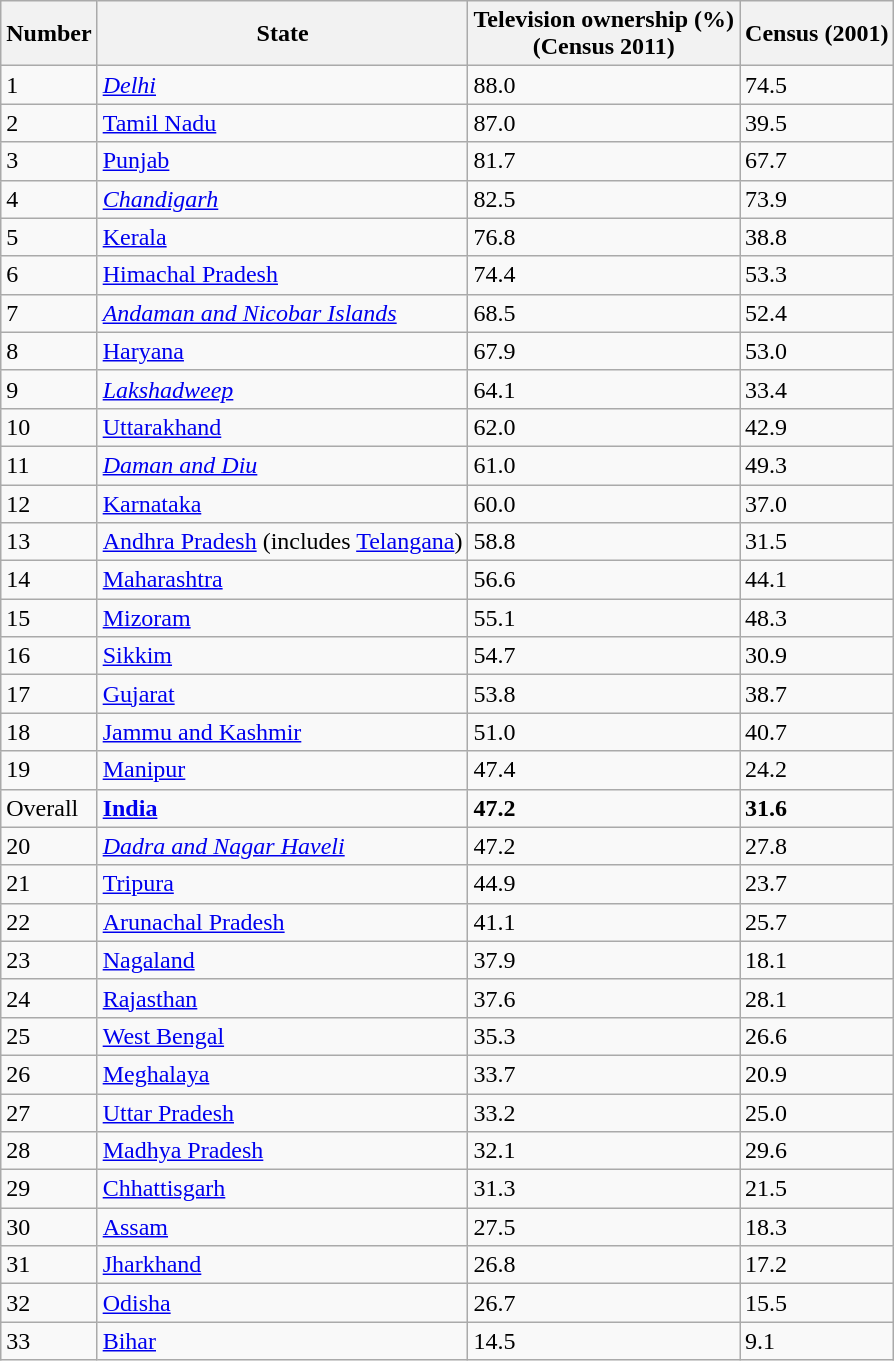<table class="wikitable sortable">
<tr>
<th>Number</th>
<th>State</th>
<th>Television ownership (%)<br>(Census 2011)</th>
<th>Census (2001)</th>
</tr>
<tr>
<td>1</td>
<td><em><a href='#'>Delhi</a></em></td>
<td>88.0</td>
<td>74.5</td>
</tr>
<tr>
<td>2</td>
<td><a href='#'>Tamil Nadu</a></td>
<td>87.0</td>
<td>39.5</td>
</tr>
<tr>
<td>3</td>
<td><a href='#'>Punjab</a></td>
<td>81.7</td>
<td>67.7</td>
</tr>
<tr>
<td>4</td>
<td><em><a href='#'>Chandigarh</a></em></td>
<td>82.5</td>
<td>73.9</td>
</tr>
<tr>
<td>5</td>
<td><a href='#'>Kerala</a></td>
<td>76.8</td>
<td>38.8</td>
</tr>
<tr>
<td>6</td>
<td><a href='#'>Himachal Pradesh</a></td>
<td>74.4</td>
<td>53.3</td>
</tr>
<tr>
<td>7</td>
<td><em><a href='#'>Andaman and Nicobar Islands</a></em></td>
<td>68.5</td>
<td>52.4</td>
</tr>
<tr>
<td>8</td>
<td><a href='#'>Haryana</a></td>
<td>67.9</td>
<td>53.0</td>
</tr>
<tr>
<td>9</td>
<td><em><a href='#'>Lakshadweep</a></em></td>
<td>64.1</td>
<td>33.4</td>
</tr>
<tr>
<td>10</td>
<td><a href='#'>Uttarakhand</a></td>
<td>62.0</td>
<td>42.9</td>
</tr>
<tr>
<td>11</td>
<td><em><a href='#'>Daman and Diu</a></em></td>
<td>61.0</td>
<td>49.3</td>
</tr>
<tr>
<td>12</td>
<td><a href='#'>Karnataka</a></td>
<td>60.0</td>
<td>37.0</td>
</tr>
<tr>
<td>13</td>
<td><a href='#'>Andhra Pradesh</a> (includes <a href='#'>Telangana</a>)</td>
<td>58.8</td>
<td>31.5</td>
</tr>
<tr>
<td>14</td>
<td><a href='#'>Maharashtra</a></td>
<td>56.6</td>
<td>44.1</td>
</tr>
<tr>
<td>15</td>
<td><a href='#'>Mizoram</a></td>
<td>55.1</td>
<td>48.3</td>
</tr>
<tr>
<td>16</td>
<td><a href='#'>Sikkim</a></td>
<td>54.7</td>
<td>30.9</td>
</tr>
<tr>
<td>17</td>
<td><a href='#'>Gujarat</a></td>
<td>53.8</td>
<td>38.7</td>
</tr>
<tr>
<td>18</td>
<td><a href='#'>Jammu and Kashmir</a></td>
<td>51.0</td>
<td>40.7</td>
</tr>
<tr>
<td>19</td>
<td><a href='#'>Manipur</a></td>
<td>47.4</td>
<td>24.2</td>
</tr>
<tr>
<td>Overall</td>
<td><strong><a href='#'>India</a></strong></td>
<td><strong>47.2</strong></td>
<td><strong>31.6</strong></td>
</tr>
<tr>
<td>20</td>
<td><em><a href='#'>Dadra and Nagar Haveli</a></em></td>
<td>47.2</td>
<td>27.8</td>
</tr>
<tr>
<td>21</td>
<td><a href='#'>Tripura</a></td>
<td>44.9</td>
<td>23.7</td>
</tr>
<tr>
<td>22</td>
<td><a href='#'>Arunachal Pradesh</a></td>
<td>41.1</td>
<td>25.7</td>
</tr>
<tr>
<td>23</td>
<td><a href='#'>Nagaland</a></td>
<td>37.9</td>
<td>18.1</td>
</tr>
<tr>
<td>24</td>
<td><a href='#'>Rajasthan</a></td>
<td>37.6</td>
<td>28.1</td>
</tr>
<tr>
<td>25</td>
<td><a href='#'>West Bengal</a></td>
<td>35.3</td>
<td>26.6</td>
</tr>
<tr>
<td>26</td>
<td><a href='#'>Meghalaya</a></td>
<td>33.7</td>
<td>20.9</td>
</tr>
<tr>
<td>27</td>
<td><a href='#'>Uttar Pradesh</a></td>
<td>33.2</td>
<td>25.0</td>
</tr>
<tr>
<td>28</td>
<td><a href='#'>Madhya Pradesh</a></td>
<td>32.1</td>
<td>29.6</td>
</tr>
<tr>
<td>29</td>
<td><a href='#'>Chhattisgarh</a></td>
<td>31.3</td>
<td>21.5</td>
</tr>
<tr>
<td>30</td>
<td><a href='#'>Assam</a></td>
<td>27.5</td>
<td>18.3</td>
</tr>
<tr>
<td>31</td>
<td><a href='#'>Jharkhand</a></td>
<td>26.8</td>
<td>17.2</td>
</tr>
<tr>
<td>32</td>
<td><a href='#'>Odisha</a></td>
<td>26.7</td>
<td>15.5</td>
</tr>
<tr>
<td>33</td>
<td><a href='#'>Bihar</a></td>
<td>14.5</td>
<td>9.1</td>
</tr>
</table>
